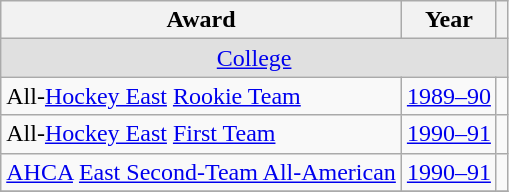<table class="wikitable">
<tr>
<th>Award</th>
<th>Year</th>
<th></th>
</tr>
<tr ALIGN="center" bgcolor="#e0e0e0">
<td colspan="3"><a href='#'>College</a></td>
</tr>
<tr>
<td>All-<a href='#'>Hockey East</a> <a href='#'>Rookie Team</a></td>
<td><a href='#'>1989–90</a></td>
<td></td>
</tr>
<tr>
<td>All-<a href='#'>Hockey East</a> <a href='#'>First Team</a></td>
<td><a href='#'>1990–91</a></td>
<td></td>
</tr>
<tr>
<td><a href='#'>AHCA</a> <a href='#'>East Second-Team All-American</a></td>
<td><a href='#'>1990–91</a></td>
<td></td>
</tr>
<tr>
</tr>
</table>
